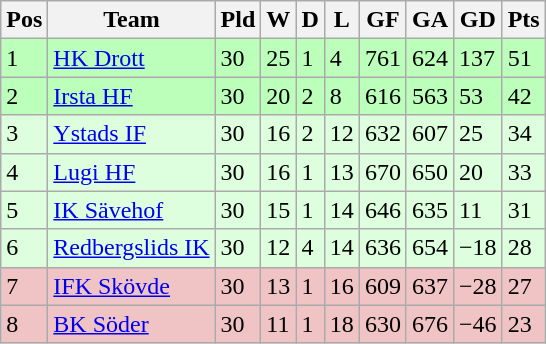<table class="wikitable">
<tr>
<th><span>Pos</span></th>
<th>Team</th>
<th><span>Pld</span></th>
<th><span>W</span></th>
<th><span>D</span></th>
<th><span>L</span></th>
<th><span>GF</span></th>
<th><span>GA</span></th>
<th><span>GD</span></th>
<th><span>Pts</span></th>
</tr>
<tr style="background:#bbffbb">
<td>1</td>
<td><a href='#'>HK Drott</a></td>
<td>30</td>
<td>25</td>
<td>1</td>
<td>4</td>
<td>761</td>
<td>624</td>
<td>137</td>
<td>51</td>
</tr>
<tr style="background:#bbffbb">
<td>2</td>
<td><a href='#'>Irsta HF</a></td>
<td>30</td>
<td>20</td>
<td>2</td>
<td>8</td>
<td>616</td>
<td>563</td>
<td>53</td>
<td>42</td>
</tr>
<tr style="background:#ddffdd">
<td>3</td>
<td><a href='#'>Ystads IF</a></td>
<td>30</td>
<td>16</td>
<td>2</td>
<td>12</td>
<td>632</td>
<td>607</td>
<td>25</td>
<td>34</td>
</tr>
<tr style="background:#ddffdd">
<td>4</td>
<td><a href='#'>Lugi HF</a></td>
<td>30</td>
<td>16</td>
<td>1</td>
<td>13</td>
<td>670</td>
<td>650</td>
<td>20</td>
<td>33</td>
</tr>
<tr style="background:#ddffdd">
<td>5</td>
<td><a href='#'>IK Sävehof</a></td>
<td>30</td>
<td>15</td>
<td>1</td>
<td>14</td>
<td>646</td>
<td>635</td>
<td>11</td>
<td>31</td>
</tr>
<tr style="background:#ddffdd">
<td>6</td>
<td><a href='#'>Redbergslids IK</a></td>
<td>30</td>
<td>12</td>
<td>4</td>
<td>14</td>
<td>636</td>
<td>654</td>
<td>−18</td>
<td>28</td>
</tr>
<tr style="background:#f0c4c4">
<td>7</td>
<td><a href='#'>IFK Skövde</a></td>
<td>30</td>
<td>13</td>
<td>1</td>
<td>16</td>
<td>609</td>
<td>637</td>
<td>−28</td>
<td>27</td>
</tr>
<tr style="background:#f0c4c4">
<td>8</td>
<td><a href='#'>BK Söder</a></td>
<td>30</td>
<td>11</td>
<td>1</td>
<td>18</td>
<td>630</td>
<td>676</td>
<td>−46</td>
<td>23</td>
</tr>
</table>
